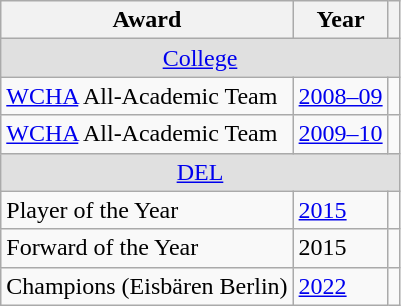<table class="wikitable">
<tr>
<th>Award</th>
<th>Year</th>
<th></th>
</tr>
<tr ALIGN="center" bgcolor="#e0e0e0">
<td colspan="3"><a href='#'>College</a></td>
</tr>
<tr>
<td><a href='#'>WCHA</a> All-Academic Team</td>
<td><a href='#'>2008–09</a></td>
<td></td>
</tr>
<tr>
<td><a href='#'>WCHA</a> All-Academic Team</td>
<td><a href='#'>2009–10</a></td>
<td></td>
</tr>
<tr ALIGN="center" bgcolor="#e0e0e0">
<td colspan="3"><a href='#'>DEL</a></td>
</tr>
<tr>
<td>Player of the Year</td>
<td><a href='#'>2015</a></td>
<td></td>
</tr>
<tr>
<td>Forward of the Year</td>
<td>2015</td>
<td></td>
</tr>
<tr>
<td>Champions (Eisbären Berlin)</td>
<td><a href='#'>2022</a></td>
<td></td>
</tr>
</table>
